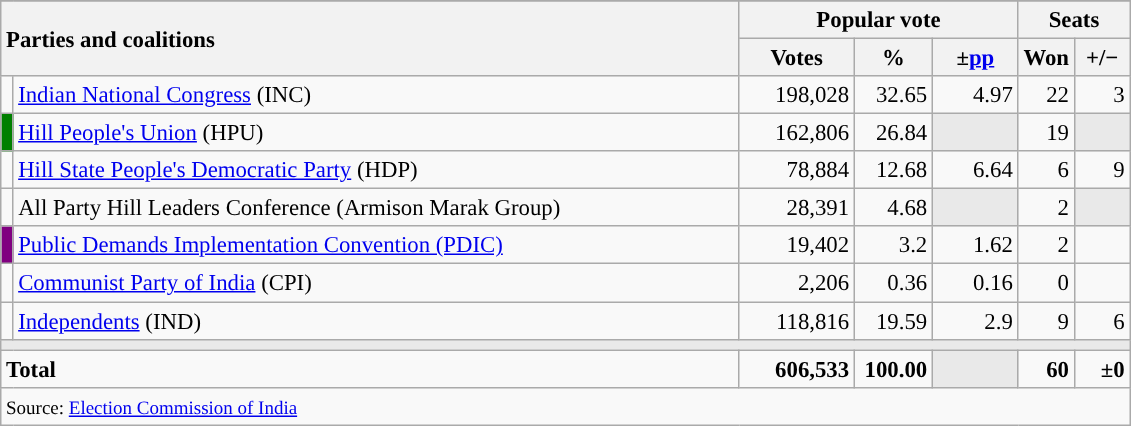<table class="wikitable" style="text-align:right; font-size:95%;">
<tr>
</tr>
<tr>
<th style="text-align:left;" rowspan="2" colspan="2" width="485">Parties and coalitions</th>
<th colspan="3">Popular vote</th>
<th colspan="2">Seats</th>
</tr>
<tr>
<th width="70">Votes</th>
<th width="45">%</th>
<th width="50">±<a href='#'>pp</a></th>
<th width="30">Won</th>
<th width="30">+/−</th>
</tr>
<tr>
<td width="1" style="color:inherit;background:"></td>
<td align="left"><a href='#'>Indian National Congress</a> (INC)</td>
<td>198,028</td>
<td>32.65</td>
<td>4.97 </td>
<td>22</td>
<td>3 </td>
</tr>
<tr>
<td width="1" bgcolor="green"></td>
<td align="left"><a href='#'>Hill People's Union</a> (HPU)</td>
<td>162,806</td>
<td>26.84</td>
<td style="color:inherit;background:#E9E9E9"></td>
<td>19</td>
<td style="color:inherit;background:#E9E9E9"></td>
</tr>
<tr>
<td width="1"></td>
<td align="left"><a href='#'>Hill State People's Democratic Party</a> (HDP)</td>
<td>78,884</td>
<td>12.68</td>
<td>6.64 </td>
<td>6</td>
<td>9 </td>
</tr>
<tr>
<td width="1"></td>
<td align="left">All Party Hill Leaders Conference (Armison Marak Group)</td>
<td>28,391</td>
<td>4.68</td>
<td style="color:inherit;background:#E9E9E9"></td>
<td>2</td>
<td style="color:inherit;background:#E9E9E9"></td>
</tr>
<tr>
<td width="1" bgcolor="purple"></td>
<td align="left"><a href='#'>Public Demands Implementation Convention (PDIC)</a></td>
<td>19,402</td>
<td>3.2</td>
<td>1.62 </td>
<td>2</td>
<td></td>
</tr>
<tr>
<td></td>
<td align="left"><a href='#'>Communist Party of India</a> (CPI)</td>
<td>2,206</td>
<td>0.36</td>
<td>0.16 </td>
<td>0</td>
<td></td>
</tr>
<tr>
<td></td>
<td align="left"><a href='#'>Independents</a> (IND)</td>
<td>118,816</td>
<td>19.59</td>
<td>2.9 </td>
<td>9</td>
<td>6 </td>
</tr>
<tr>
<td colspan="7" bgcolor="#E9E9E9"></td>
</tr>
<tr style="font-weight:bold;">
<td align="left" colspan="2">Total</td>
<td>606,533</td>
<td>100.00</td>
<td bgcolor="#E9E9E9"></td>
<td>60</td>
<td>±0</td>
</tr>
<tr>
<td style="text-align:left;" colspan="7"><small>Source: <a href='#'>Election Commission of India</a></small></td>
</tr>
</table>
